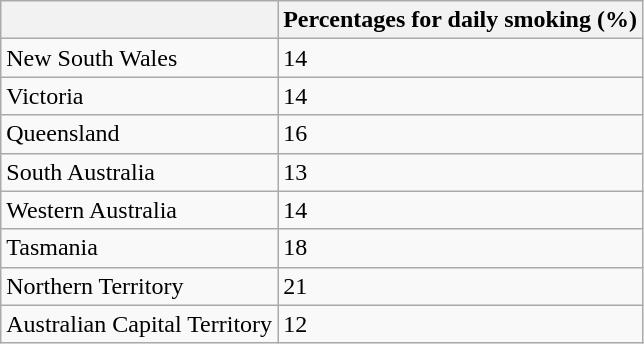<table class="wikitable">
<tr>
<th></th>
<th>Percentages for daily smoking (%)</th>
</tr>
<tr>
<td>New South Wales</td>
<td>14</td>
</tr>
<tr>
<td>Victoria</td>
<td>14</td>
</tr>
<tr>
<td>Queensland</td>
<td>16</td>
</tr>
<tr>
<td>South Australia</td>
<td>13</td>
</tr>
<tr>
<td>Western Australia</td>
<td>14</td>
</tr>
<tr>
<td>Tasmania</td>
<td>18</td>
</tr>
<tr>
<td>Northern Territory</td>
<td>21</td>
</tr>
<tr>
<td>Australian Capital Territory</td>
<td>12</td>
</tr>
</table>
